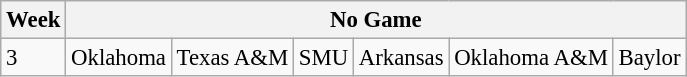<table class="wikitable" style="font-size:95%">
<tr>
<th>Week</th>
<th colspan="10">No Game</th>
</tr>
<tr>
<td>3</td>
<td>Oklahoma</td>
<td>Texas A&M</td>
<td>SMU</td>
<td>Arkansas</td>
<td>Oklahoma A&M</td>
<td>Baylor</td>
</tr>
</table>
